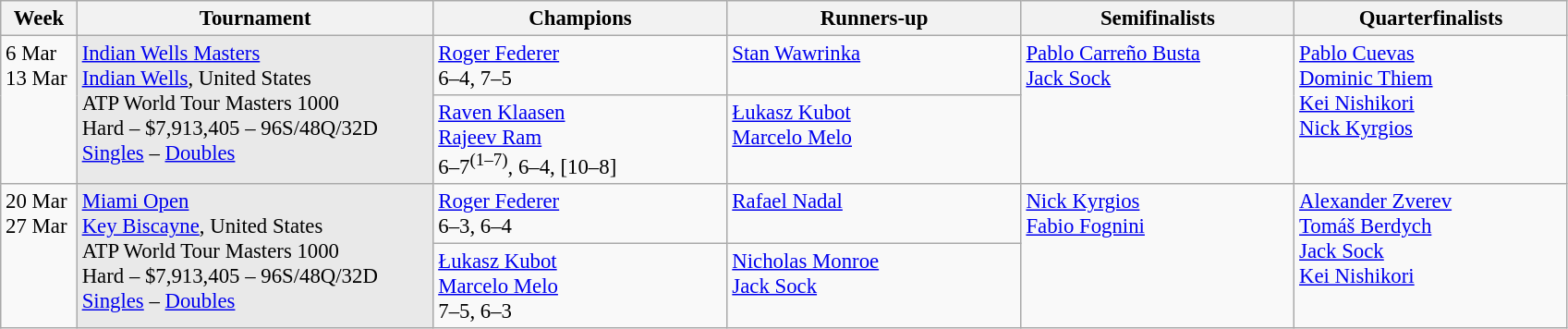<table class=wikitable style=font-size:95%>
<tr>
<th style="width:48px;">Week</th>
<th style="width:250px;">Tournament</th>
<th style="width:205px;">Champions</th>
<th style="width:205px;">Runners-up</th>
<th style="width:190px;">Semifinalists</th>
<th style="width:190px;">Quarterfinalists</th>
</tr>
<tr valign=top>
<td rowspan=2>6 Mar<br>13 Mar</td>
<td style="background:#e9e9e9;" rowspan=2><a href='#'>Indian Wells Masters</a><br> <a href='#'>Indian Wells</a>, United States<br>ATP World Tour Masters 1000<br>Hard – $7,913,405 – 96S/48Q/32D<br> <a href='#'>Singles</a> – <a href='#'>Doubles</a></td>
<td> <a href='#'>Roger Federer</a> <br>6–4, 7–5</td>
<td> <a href='#'>Stan Wawrinka</a></td>
<td rowspan=2> <a href='#'>Pablo Carreño Busta</a> <br> <a href='#'>Jack Sock</a></td>
<td rowspan=2> <a href='#'>Pablo Cuevas</a><br> <a href='#'>Dominic Thiem</a><br>  <a href='#'>Kei Nishikori</a><br> <a href='#'>Nick Kyrgios</a></td>
</tr>
<tr valign=top>
<td> <a href='#'>Raven Klaasen</a> <br>  <a href='#'>Rajeev Ram</a><br>6–7<sup>(1–7)</sup>, 6–4, [10–8]</td>
<td> <a href='#'>Łukasz Kubot</a><br>  <a href='#'>Marcelo Melo</a></td>
</tr>
<tr valign=top>
<td rowspan=2>20 Mar<br>27 Mar</td>
<td style="background:#e9e9e9;" rowspan=2><a href='#'>Miami Open</a><br> <a href='#'>Key Biscayne</a>, United States<br>ATP World Tour Masters 1000<br>Hard – $7,913,405 – 96S/48Q/32D<br> <a href='#'>Singles</a> – <a href='#'>Doubles</a></td>
<td> <a href='#'>Roger Federer</a> <br>6–3, 6–4</td>
<td> <a href='#'>Rafael Nadal</a></td>
<td rowspan=2> <a href='#'>Nick Kyrgios</a><br> <a href='#'>Fabio Fognini</a></td>
<td rowspan=2> <a href='#'>Alexander Zverev</a><br> <a href='#'>Tomáš Berdych</a><br> <a href='#'>Jack Sock</a><br> <a href='#'>Kei Nishikori</a></td>
</tr>
<tr valign=top>
<td> <a href='#'>Łukasz Kubot</a> <br>  <a href='#'>Marcelo Melo</a><br>7–5, 6–3</td>
<td> <a href='#'>Nicholas Monroe</a><br> <a href='#'>Jack Sock</a></td>
</tr>
</table>
